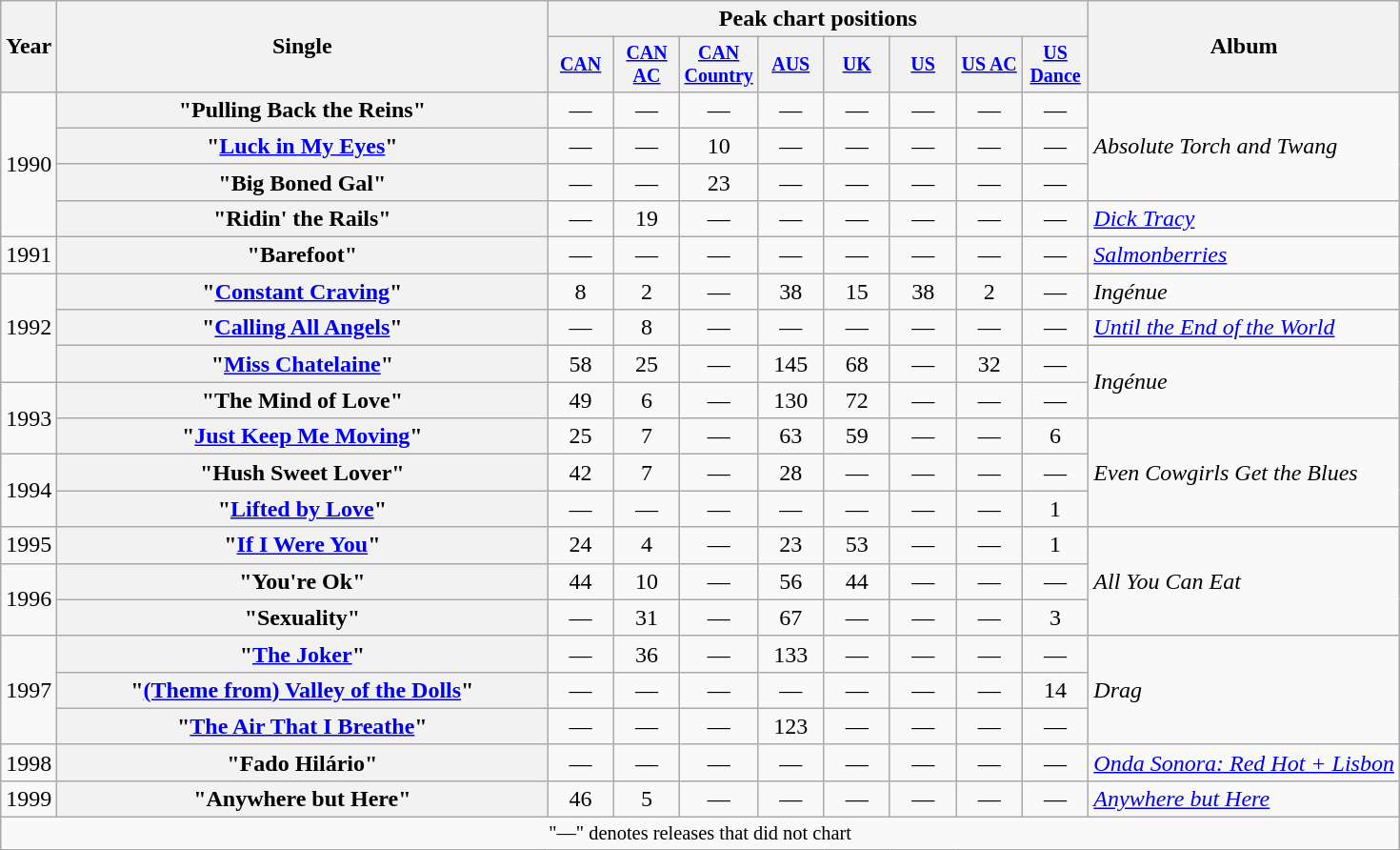<table class="wikitable plainrowheaders" style="text-align:center;">
<tr>
<th rowspan="2">Year</th>
<th rowspan="2" style="width:21em;">Single</th>
<th colspan="8">Peak chart positions</th>
<th rowspan="2">Album</th>
</tr>
<tr style="font-size:smaller;">
<th width="40"><a href='#'>CAN</a><br></th>
<th width="40"><a href='#'>CAN AC</a><br></th>
<th width="40"><a href='#'>CAN Country</a><br></th>
<th width="40"><a href='#'>AUS</a><br></th>
<th width="40"><a href='#'>UK</a><br></th>
<th width="40"><a href='#'>US</a><br></th>
<th width="40"><a href='#'>US AC</a><br></th>
<th width="40"><a href='#'>US Dance</a><br></th>
</tr>
<tr>
<td rowspan="4">1990</td>
<th scope="row">"Pulling Back the Reins"</th>
<td>—</td>
<td>—</td>
<td>—</td>
<td>—</td>
<td>—</td>
<td>—</td>
<td>—</td>
<td>—</td>
<td align="left" rowspan="3"><em>Absolute Torch and Twang</em></td>
</tr>
<tr>
<th scope="row">"<a href='#'>Luck in My Eyes</a>"</th>
<td>—</td>
<td>—</td>
<td>10</td>
<td>—</td>
<td>—</td>
<td>—</td>
<td>—</td>
<td>—</td>
</tr>
<tr>
<th scope="row">"Big Boned Gal"</th>
<td>—</td>
<td>—</td>
<td>23</td>
<td>—</td>
<td>—</td>
<td>—</td>
<td>—</td>
<td>—</td>
</tr>
<tr>
<th scope="row">"Ridin' the Rails" </th>
<td>—</td>
<td>19</td>
<td>—</td>
<td>—</td>
<td>—</td>
<td>—</td>
<td>—</td>
<td>—</td>
<td align="left"><em><a href='#'>Dick Tracy</a></em></td>
</tr>
<tr>
<td>1991</td>
<th scope="row">"Barefoot"</th>
<td>—</td>
<td>—</td>
<td>—</td>
<td>—</td>
<td>—</td>
<td>—</td>
<td>—</td>
<td>—</td>
<td align="left"><em><a href='#'>Salmonberries</a></em></td>
</tr>
<tr>
<td rowspan="3">1992</td>
<th scope="row">"<a href='#'>Constant Craving</a>"</th>
<td>8</td>
<td>2</td>
<td>—</td>
<td>38</td>
<td>15</td>
<td>38</td>
<td>2</td>
<td>—</td>
<td align="left"><em>Ingénue</em></td>
</tr>
<tr>
<th scope="row">"<a href='#'>Calling All Angels</a>" </th>
<td>—</td>
<td>8</td>
<td>—</td>
<td>—</td>
<td>—</td>
<td>—</td>
<td>—</td>
<td>—</td>
<td align="left"><em><a href='#'>Until the End of the World</a></em></td>
</tr>
<tr>
<th scope="row">"<a href='#'>Miss Chatelaine</a>"</th>
<td>58</td>
<td>25</td>
<td>—</td>
<td>145</td>
<td>68</td>
<td>—</td>
<td>32</td>
<td>—</td>
<td align="left" rowspan="2"><em>Ingénue</em></td>
</tr>
<tr>
<td rowspan="2">1993</td>
<th scope="row">"The Mind of Love"</th>
<td>49</td>
<td>6</td>
<td>—</td>
<td>130</td>
<td>72</td>
<td>—</td>
<td>—</td>
<td>—</td>
</tr>
<tr>
<th scope="row">"<a href='#'>Just Keep Me Moving</a>"</th>
<td>25</td>
<td>7</td>
<td>—</td>
<td>63</td>
<td>59</td>
<td>—</td>
<td>—</td>
<td>6</td>
<td align="left" rowspan="3"><em>Even Cowgirls Get the Blues</em></td>
</tr>
<tr>
<td rowspan="2">1994</td>
<th scope="row">"Hush Sweet Lover"</th>
<td>42</td>
<td>7</td>
<td>—</td>
<td>28</td>
<td>—</td>
<td>—</td>
<td>—</td>
<td>—</td>
</tr>
<tr>
<th scope="row">"<a href='#'>Lifted by Love</a>"</th>
<td>—</td>
<td>—</td>
<td>—</td>
<td>—</td>
<td>—</td>
<td>—</td>
<td>—</td>
<td>1</td>
</tr>
<tr>
<td>1995</td>
<th scope="row">"<a href='#'>If I Were You</a>"</th>
<td>24</td>
<td>4</td>
<td>—</td>
<td>23</td>
<td>53</td>
<td>—</td>
<td>—</td>
<td>1</td>
<td align="left" rowspan="3"><em>All You Can Eat</em></td>
</tr>
<tr>
<td rowspan="2">1996</td>
<th scope="row">"You're Ok"</th>
<td>44</td>
<td>10</td>
<td>—</td>
<td>56</td>
<td>44</td>
<td>—</td>
<td>—</td>
<td>—</td>
</tr>
<tr>
<th scope="row">"Sexuality"</th>
<td>—</td>
<td>31</td>
<td>—</td>
<td>67</td>
<td>—</td>
<td>—</td>
<td>—</td>
<td>3</td>
</tr>
<tr>
<td rowspan="3">1997</td>
<th scope="row">"<a href='#'>The Joker</a>"</th>
<td>—</td>
<td>36</td>
<td>—</td>
<td>133</td>
<td>—</td>
<td>—</td>
<td>—</td>
<td>—</td>
<td align="left" rowspan="3"><em>Drag</em></td>
</tr>
<tr>
<th scope="row">"<a href='#'>(Theme from) Valley of the Dolls</a>"</th>
<td>—</td>
<td>—</td>
<td>—</td>
<td>—</td>
<td>—</td>
<td>—</td>
<td>—</td>
<td>14</td>
</tr>
<tr>
<th scope="row">"<a href='#'>The Air That I Breathe</a>"</th>
<td>—</td>
<td>—</td>
<td>—</td>
<td>123</td>
<td>—</td>
<td>—</td>
<td>—</td>
<td>—</td>
</tr>
<tr>
<td>1998</td>
<th scope="row">"Fado Hilário"</th>
<td>—</td>
<td>—</td>
<td>—</td>
<td>—</td>
<td>—</td>
<td>—</td>
<td>—</td>
<td>—</td>
<td align="left"><em><a href='#'>Onda Sonora: Red Hot + Lisbon</a></em></td>
</tr>
<tr>
<td>1999</td>
<th scope="row">"Anywhere but Here"</th>
<td>46</td>
<td>5</td>
<td>—</td>
<td>—</td>
<td>—</td>
<td>—</td>
<td>—</td>
<td>—</td>
<td align="left"><em><a href='#'>Anywhere but Here</a></em></td>
</tr>
<tr>
<td colspan="11" style="font-size:85%">"—" denotes releases that did not chart</td>
</tr>
</table>
